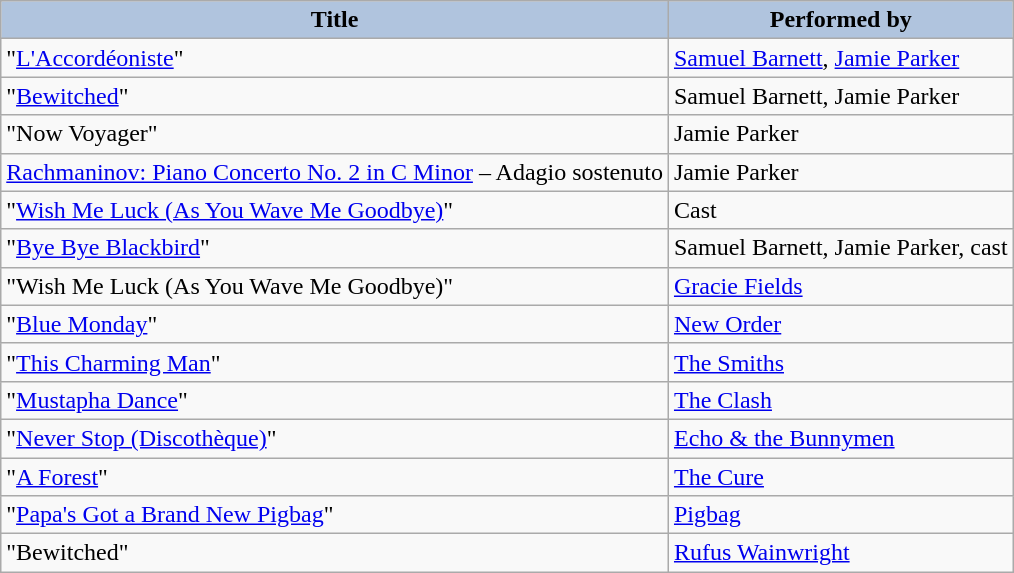<table class="wikitable">
<tr>
<th style="background:#B0C4DE;">Title</th>
<th style="background:#B0C4DE;">Performed by</th>
</tr>
<tr>
<td>"<a href='#'>L'Accordéoniste</a>"</td>
<td><a href='#'>Samuel Barnett</a>, <a href='#'>Jamie Parker</a></td>
</tr>
<tr>
<td>"<a href='#'>Bewitched</a>"</td>
<td>Samuel Barnett, Jamie Parker</td>
</tr>
<tr>
<td>"Now Voyager"</td>
<td>Jamie Parker</td>
</tr>
<tr>
<td><a href='#'>Rachmaninov: Piano Concerto No. 2 in C Minor</a> – Adagio sostenuto</td>
<td>Jamie Parker</td>
</tr>
<tr>
<td>"<a href='#'>Wish Me Luck (As You Wave Me Goodbye)</a>"</td>
<td>Cast</td>
</tr>
<tr>
<td>"<a href='#'>Bye Bye Blackbird</a>"</td>
<td>Samuel Barnett, Jamie Parker, cast</td>
</tr>
<tr>
<td>"Wish Me Luck (As You Wave Me Goodbye)"</td>
<td><a href='#'>Gracie Fields</a></td>
</tr>
<tr>
<td>"<a href='#'>Blue Monday</a>"</td>
<td><a href='#'>New Order</a></td>
</tr>
<tr>
<td>"<a href='#'>This Charming Man</a>"</td>
<td><a href='#'>The Smiths</a></td>
</tr>
<tr>
<td>"<a href='#'>Mustapha Dance</a>"</td>
<td><a href='#'>The Clash</a></td>
</tr>
<tr>
<td>"<a href='#'>Never Stop (Discothèque)</a>"</td>
<td><a href='#'>Echo & the Bunnymen</a></td>
</tr>
<tr>
<td>"<a href='#'>A Forest</a>"</td>
<td><a href='#'>The Cure</a></td>
</tr>
<tr>
<td>"<a href='#'>Papa's Got a Brand New Pigbag</a>"</td>
<td><a href='#'>Pigbag</a></td>
</tr>
<tr>
<td>"Bewitched"</td>
<td><a href='#'>Rufus Wainwright</a></td>
</tr>
</table>
